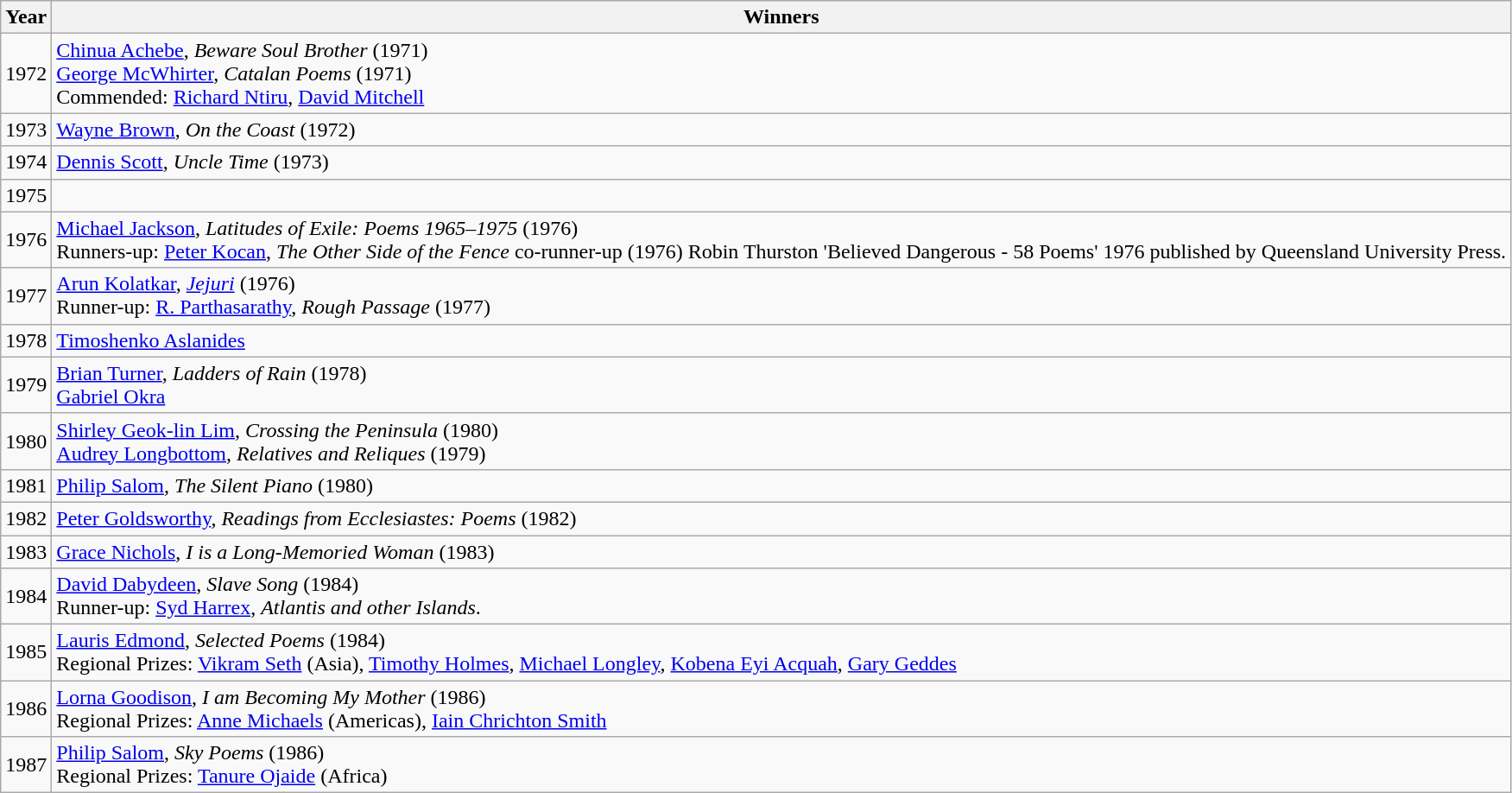<table class="wikitable">
<tr>
<th>Year</th>
<th>Winners</th>
</tr>
<tr>
<td>1972</td>
<td><a href='#'>Chinua Achebe</a>, <em>Beware Soul Brother</em> (1971)<br><a href='#'>George McWhirter</a>, <em>Catalan Poems</em> (1971)<br>Commended: <a href='#'>Richard Ntiru</a>, <a href='#'>David Mitchell</a></td>
</tr>
<tr>
<td>1973</td>
<td><a href='#'>Wayne Brown</a>, <em>On the Coast</em> (1972)</td>
</tr>
<tr>
<td>1974</td>
<td><a href='#'>Dennis Scott</a>, <em>Uncle Time</em> (1973)</td>
</tr>
<tr>
<td>1975</td>
<td></td>
</tr>
<tr>
<td>1976</td>
<td><a href='#'>Michael Jackson</a>, <em>Latitudes of Exile: Poems 1965–1975</em> (1976)<br>Runners-up: <a href='#'>Peter Kocan</a>, <em>The Other Side of the Fence</em> co-runner-up (1976) Robin Thurston 'Believed Dangerous - 58 Poems' 1976 published by Queensland University Press.</td>
</tr>
<tr>
<td>1977</td>
<td><a href='#'>Arun Kolatkar</a>, <em><a href='#'>Jejuri</a></em> (1976)<br>Runner-up: <a href='#'>R. Parthasarathy</a>, <em>Rough Passage</em> (1977)</td>
</tr>
<tr>
<td>1978</td>
<td><a href='#'>Timoshenko Aslanides</a></td>
</tr>
<tr>
<td>1979</td>
<td><a href='#'>Brian Turner</a>, <em>Ladders of Rain</em> (1978)<br><a href='#'>Gabriel Okra</a></td>
</tr>
<tr>
<td>1980</td>
<td><a href='#'>Shirley Geok-lin Lim</a>, <em>Crossing the Peninsula</em> (1980)<br><a href='#'>Audrey Longbottom</a>, <em>Relatives and Reliques</em> (1979)</td>
</tr>
<tr>
<td>1981</td>
<td><a href='#'>Philip Salom</a>, <em>The Silent Piano</em> (1980)</td>
</tr>
<tr>
<td>1982</td>
<td><a href='#'>Peter Goldsworthy</a>, <em>Readings from Ecclesiastes: Poems</em> (1982)</td>
</tr>
<tr>
<td>1983</td>
<td><a href='#'>Grace Nichols</a>, <em>I is a Long-Memoried Woman</em> (1983)</td>
</tr>
<tr>
<td>1984</td>
<td><a href='#'>David Dabydeen</a>, <em>Slave Song</em> (1984)<br>Runner-up: <a href='#'>Syd Harrex</a>, <em>Atlantis and other Islands</em>.</td>
</tr>
<tr>
<td>1985</td>
<td><a href='#'>Lauris Edmond</a>, <em>Selected Poems</em> (1984)<br>Regional Prizes: <a href='#'>Vikram Seth</a> (Asia), <a href='#'>Timothy Holmes</a>, <a href='#'>Michael Longley</a>, <a href='#'>Kobena Eyi Acquah</a>, <a href='#'>Gary Geddes</a></td>
</tr>
<tr>
<td>1986</td>
<td><a href='#'>Lorna Goodison</a>, <em>I am Becoming My Mother</em> (1986)<br>Regional Prizes: <a href='#'>Anne Michaels</a> (Americas), <a href='#'>Iain Chrichton Smith</a></td>
</tr>
<tr>
<td>1987</td>
<td><a href='#'>Philip Salom</a>, <em>Sky Poems</em> (1986) <br>Regional Prizes: <a href='#'>Tanure Ojaide</a> (Africa)</td>
</tr>
</table>
